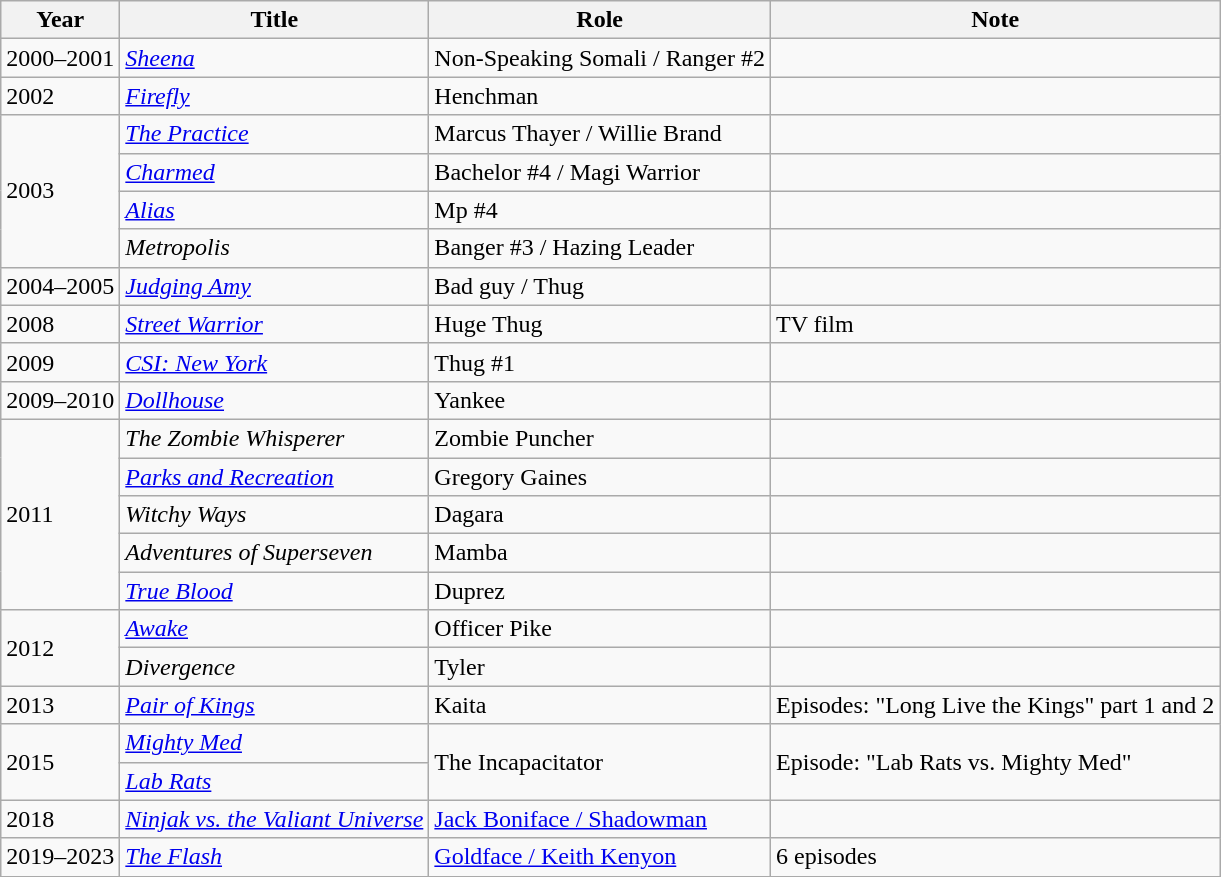<table class="wikitable sortable">
<tr>
<th>Year</th>
<th>Title</th>
<th>Role</th>
<th>Note</th>
</tr>
<tr>
<td>2000–2001</td>
<td><em><a href='#'>Sheena</a></em></td>
<td>Non-Speaking Somali / Ranger #2</td>
<td></td>
</tr>
<tr>
<td>2002</td>
<td><em><a href='#'>Firefly</a></em></td>
<td>Henchman</td>
<td></td>
</tr>
<tr>
<td rowspan=4>2003</td>
<td><em><a href='#'>The Practice</a></em></td>
<td>Marcus Thayer / Willie Brand</td>
<td></td>
</tr>
<tr>
<td><em><a href='#'>Charmed</a></em></td>
<td>Bachelor #4 / Magi Warrior</td>
<td></td>
</tr>
<tr>
<td><em><a href='#'>Alias</a></em></td>
<td>Mp #4</td>
<td></td>
</tr>
<tr>
<td><em>Metropolis</em></td>
<td>Banger #3 / Hazing Leader</td>
<td></td>
</tr>
<tr>
<td>2004–2005</td>
<td><em><a href='#'>Judging Amy</a></em></td>
<td>Bad guy / Thug</td>
<td></td>
</tr>
<tr>
<td>2008</td>
<td><em><a href='#'>Street Warrior</a></em></td>
<td>Huge Thug</td>
<td>TV film</td>
</tr>
<tr>
<td>2009</td>
<td><em><a href='#'>CSI: New York</a></em></td>
<td>Thug #1</td>
<td></td>
</tr>
<tr>
<td>2009–2010</td>
<td><em><a href='#'>Dollhouse</a></em></td>
<td>Yankee</td>
<td></td>
</tr>
<tr>
<td rowspan=5>2011</td>
<td><em>The Zombie Whisperer</em></td>
<td>Zombie Puncher</td>
<td></td>
</tr>
<tr>
<td><em><a href='#'>Parks and Recreation</a></em></td>
<td>Gregory Gaines</td>
<td></td>
</tr>
<tr>
<td><em>Witchy Ways</em></td>
<td>Dagara</td>
<td></td>
</tr>
<tr>
<td><em>Adventures of Superseven</em></td>
<td>Mamba</td>
<td></td>
</tr>
<tr>
<td><em><a href='#'>True Blood</a></em></td>
<td>Duprez</td>
<td></td>
</tr>
<tr>
<td rowspan=2>2012</td>
<td><em><a href='#'>Awake</a></em></td>
<td>Officer Pike</td>
<td></td>
</tr>
<tr>
<td><em>Divergence</em></td>
<td>Tyler</td>
<td></td>
</tr>
<tr>
<td>2013</td>
<td><em><a href='#'>Pair of Kings</a></em></td>
<td>Kaita</td>
<td>Episodes: "Long Live the Kings" part 1 and 2</td>
</tr>
<tr>
<td rowspan=2>2015</td>
<td><em><a href='#'>Mighty Med</a></em></td>
<td rowspan=2>The Incapacitator</td>
<td rowspan=2>Episode: "Lab Rats vs. Mighty Med"</td>
</tr>
<tr>
<td><em><a href='#'>Lab Rats</a></em></td>
</tr>
<tr>
<td>2018</td>
<td><em><a href='#'>Ninjak vs. the Valiant Universe</a></em></td>
<td><a href='#'>Jack Boniface / Shadowman</a></td>
<td></td>
</tr>
<tr>
<td>2019–2023</td>
<td><em><a href='#'>The Flash</a></em></td>
<td><a href='#'>Goldface / Keith Kenyon</a></td>
<td>6 episodes</td>
</tr>
</table>
